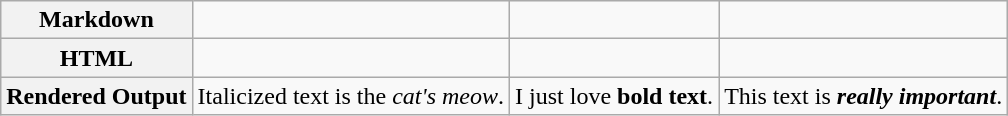<table class="wikitable">
<tr>
<th>Markdown</th>
<td></td>
<td></td>
<td></td>
</tr>
<tr>
<th>HTML</th>
<td></td>
<td></td>
<td></td>
</tr>
<tr>
<th>Rendered Output</th>
<td>Italicized text is the <em>cat's meow</em>.</td>
<td>I just love <strong>bold text</strong>.</td>
<td>This text is <strong><em>really important</em></strong>.</td>
</tr>
</table>
